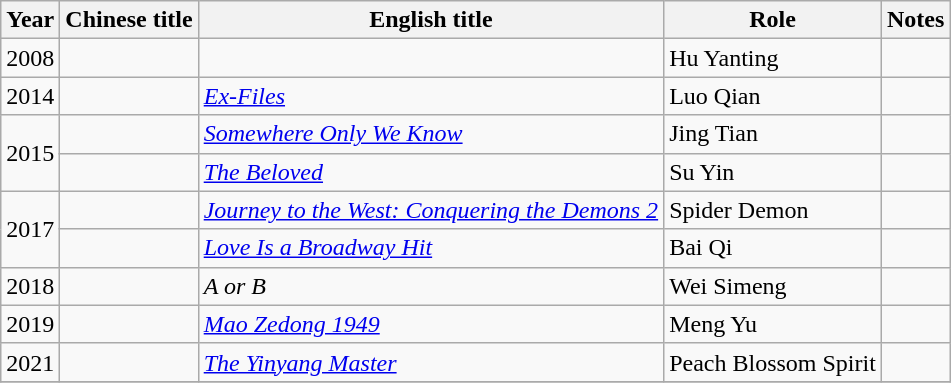<table class="wikitable sortable">
<tr>
<th>Year</th>
<th>Chinese title</th>
<th>English title</th>
<th>Role</th>
<th class="unsortable">Notes</th>
</tr>
<tr>
<td>2008</td>
<td></td>
<td></td>
<td>Hu Yanting</td>
<td></td>
</tr>
<tr>
<td>2014</td>
<td></td>
<td><em><a href='#'>Ex-Files</a></em></td>
<td>Luo Qian</td>
<td></td>
</tr>
<tr>
<td rowspan=2>2015</td>
<td></td>
<td><em><a href='#'>Somewhere Only We Know</a></em></td>
<td>Jing Tian</td>
<td></td>
</tr>
<tr>
<td></td>
<td><em><a href='#'>The Beloved</a></em></td>
<td>Su Yin</td>
<td></td>
</tr>
<tr>
<td rowspan=2>2017</td>
<td></td>
<td><em><a href='#'>Journey to the West: Conquering the Demons 2</a></em></td>
<td>Spider Demon</td>
<td></td>
</tr>
<tr>
<td></td>
<td><em><a href='#'>Love Is a Broadway Hit</a></em></td>
<td>Bai Qi</td>
<td></td>
</tr>
<tr>
<td>2018</td>
<td></td>
<td><em>A or B</em></td>
<td>Wei Simeng</td>
<td></td>
</tr>
<tr>
<td>2019</td>
<td></td>
<td><em><a href='#'>Mao Zedong 1949</a></em></td>
<td>Meng Yu</td>
<td></td>
</tr>
<tr>
<td>2021</td>
<td></td>
<td><em><a href='#'>The Yinyang Master</a></em></td>
<td>Peach Blossom Spirit</td>
<td></td>
</tr>
<tr>
</tr>
</table>
